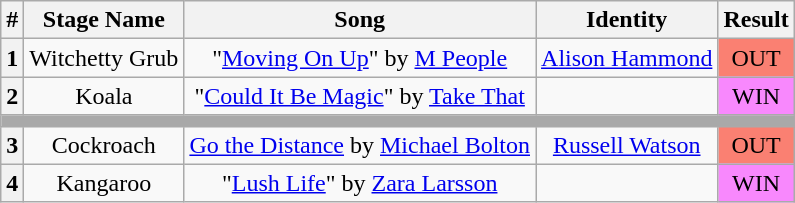<table class="wikitable plainrowheaders" style="text-align: center;">
<tr>
<th>#</th>
<th>Stage Name</th>
<th>Song</th>
<th>Identity</th>
<th>Result</th>
</tr>
<tr>
<th>1</th>
<td>Witchetty Grub</td>
<td>"<a href='#'>Moving On Up</a>" by <a href='#'>M People</a></td>
<td><a href='#'>Alison Hammond</a></td>
<td bgcolor=salmon>OUT</td>
</tr>
<tr>
<th>2</th>
<td>Koala</td>
<td>"<a href='#'>Could It Be Magic</a>" by <a href='#'>Take That</a></td>
<td></td>
<td bgcolor=#F888FD>WIN</td>
</tr>
<tr>
<td colspan="5" style="background:darkgray"></td>
</tr>
<tr>
<th>3</th>
<td>Cockroach</td>
<td><a href='#'>Go the Distance</a> by <a href='#'>Michael Bolton</a></td>
<td><a href='#'>Russell Watson</a></td>
<td bgcolor=salmon>OUT</td>
</tr>
<tr>
<th>4</th>
<td>Kangaroo</td>
<td>"<a href='#'>Lush Life</a>" by <a href='#'>Zara Larsson</a></td>
<td></td>
<td bgcolor=#F888FD>WIN</td>
</tr>
</table>
